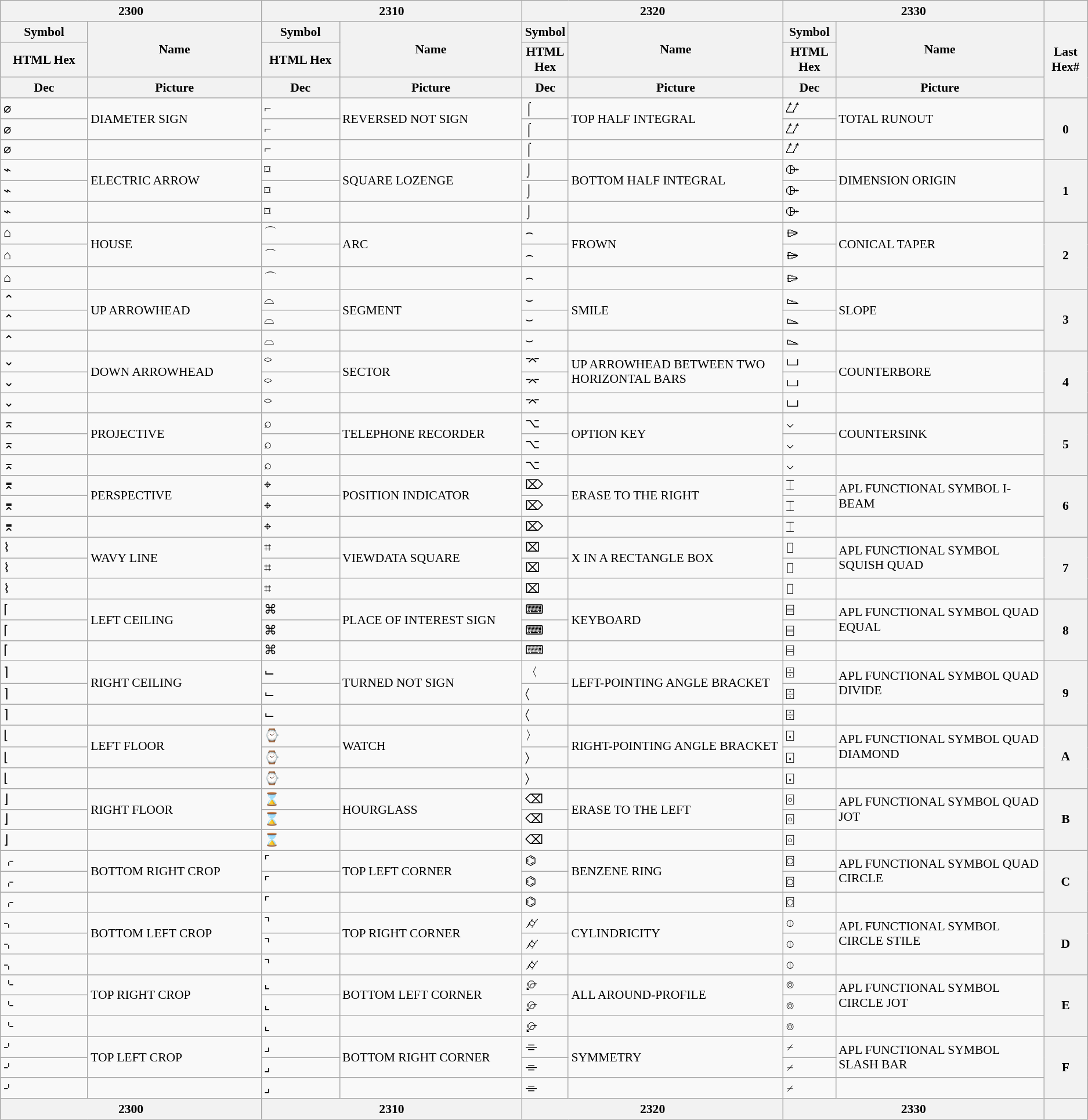<table class="wikitable wide" style="font-size: 90%">
<tr>
<th colspan="2" width="24%">2300</th>
<th colspan="2" width="24%">2310</th>
<th colspan="2" width="24%">2320</th>
<th colspan="2" width="24%">2330</th>
<th width="0*"></th>
</tr>
<tr>
<th width="0*">Symbol</th>
<th rowspan="2">Name</th>
<th width="0*">Symbol</th>
<th rowspan="2">Name</th>
<th width="0*">Symbol</th>
<th rowspan="2">Name</th>
<th width="0*">Symbol</th>
<th rowspan="2">Name</th>
<th rowspan="3">Last Hex#</th>
</tr>
<tr>
<th>HTML Hex</th>
<th>HTML Hex</th>
<th>HTML Hex</th>
<th>HTML Hex</th>
</tr>
<tr>
<th>Dec</th>
<th>Picture</th>
<th>Dec</th>
<th>Picture</th>
<th>Dec</th>
<th>Picture</th>
<th>Dec</th>
<th>Picture</th>
</tr>
<tr class="Unicode">
<td>⌀</td>
<td rowspan="2">DIAMETER SIGN</td>
<td>⌐</td>
<td rowspan="2">REVERSED NOT SIGN</td>
<td>⌠</td>
<td rowspan="2">TOP HALF INTEGRAL</td>
<td>⌰</td>
<td rowspan="2">TOTAL RUNOUT</td>
<th rowspan="3">0</th>
</tr>
<tr>
<td>&#x2300;</td>
<td>&#x2310;</td>
<td>&#x2320;</td>
<td>&#x2330;</td>
</tr>
<tr>
<td>&#8960;</td>
<td></td>
<td>&#8976;</td>
<td></td>
<td>&#8992;</td>
<td></td>
<td>&#9008;</td>
<td></td>
</tr>
<tr class="Unicode">
<td>⌁</td>
<td rowspan="2">ELECTRIC ARROW</td>
<td>⌑</td>
<td rowspan="2">SQUARE LOZENGE</td>
<td>⌡</td>
<td rowspan="2">BOTTOM HALF INTEGRAL</td>
<td>⌱</td>
<td rowspan="2">DIMENSION ORIGIN</td>
<th rowspan="3">1</th>
</tr>
<tr>
<td>&#x2301;</td>
<td>&#x2311;</td>
<td>&#x2321;</td>
<td>&#x2331;</td>
</tr>
<tr>
<td>&#8961;</td>
<td></td>
<td>&#8977;</td>
<td></td>
<td>&#8993;</td>
<td></td>
<td>&#9009;</td>
<td></td>
</tr>
<tr class="Unicode">
<td>⌂</td>
<td rowspan="2">HOUSE</td>
<td>⌒</td>
<td rowspan="2">ARC</td>
<td>⌢</td>
<td rowspan="2">FROWN</td>
<td>⌲</td>
<td rowspan="2">CONICAL TAPER</td>
<th rowspan="3">2</th>
</tr>
<tr>
<td>&#x2302;</td>
<td>&#x2312;</td>
<td>&#x2322;</td>
<td>&#x2332;</td>
</tr>
<tr>
<td>&#8962;</td>
<td></td>
<td>&#8978;</td>
<td></td>
<td>&#8994;</td>
<td></td>
<td>&#9010;</td>
<td></td>
</tr>
<tr class="Unicode">
<td>⌃</td>
<td rowspan="2">UP ARROWHEAD</td>
<td>⌓</td>
<td rowspan="2">SEGMENT</td>
<td>⌣</td>
<td rowspan="2">SMILE</td>
<td>⌳</td>
<td rowspan="2">SLOPE</td>
<th rowspan="3">3</th>
</tr>
<tr>
<td>&#x2303;</td>
<td>&#x2313;</td>
<td>&#x2323;</td>
<td>&#x2333;</td>
</tr>
<tr>
<td>&#8963;</td>
<td></td>
<td>&#8979;</td>
<td></td>
<td>&#8995;</td>
<td></td>
<td>&#9011;</td>
<td></td>
</tr>
<tr class="Unicode">
<td>⌄</td>
<td rowspan="2">DOWN ARROWHEAD</td>
<td>⌔</td>
<td rowspan="2">SECTOR</td>
<td>⌤</td>
<td rowspan="2">UP ARROWHEAD BETWEEN TWO HORIZONTAL BARS</td>
<td>⌴</td>
<td rowspan="2">COUNTERBORE</td>
<th rowspan="3">4</th>
</tr>
<tr>
<td>&#x2304;</td>
<td>&#x2314;</td>
<td>&#x2324;</td>
<td>&#x2334;</td>
</tr>
<tr>
<td>&#8964;</td>
<td></td>
<td>&#8980;</td>
<td></td>
<td>&#8996;</td>
<td></td>
<td>&#9012;</td>
<td></td>
</tr>
<tr class="Unicode">
<td>⌅</td>
<td rowspan="2">PROJECTIVE</td>
<td>⌕</td>
<td rowspan="2">TELEPHONE RECORDER</td>
<td>⌥</td>
<td rowspan="2">OPTION KEY</td>
<td>⌵</td>
<td rowspan="2">COUNTERSINK</td>
<th rowspan="3">5</th>
</tr>
<tr>
<td>&#x2305;</td>
<td>&#x2315;</td>
<td>&#x2325;</td>
<td>&#x2335;</td>
</tr>
<tr>
<td>&#8965;</td>
<td></td>
<td>&#8981;</td>
<td></td>
<td>&#8997;</td>
<td></td>
<td>&#9013;</td>
<td></td>
</tr>
<tr class="Unicode">
<td>⌆</td>
<td rowspan="2">PERSPECTIVE</td>
<td>⌖</td>
<td rowspan="2">POSITION INDICATOR</td>
<td>⌦</td>
<td rowspan="2">ERASE TO THE RIGHT</td>
<td>⌶</td>
<td rowspan="2">APL FUNCTIONAL SYMBOL I-BEAM</td>
<th rowspan="3">6</th>
</tr>
<tr>
<td>&#x2306;</td>
<td>&#x2316;</td>
<td>&#x2326;</td>
<td>&#x2336;</td>
</tr>
<tr>
<td>&#8966;</td>
<td></td>
<td>&#8982;</td>
<td></td>
<td>&#8998;</td>
<td></td>
<td>&#9014;</td>
<td></td>
</tr>
<tr class="Unicode">
<td>⌇</td>
<td rowspan="2">WAVY LINE</td>
<td>⌗</td>
<td rowspan="2">VIEWDATA SQUARE</td>
<td>⌧</td>
<td rowspan="2">X IN A RECTANGLE BOX</td>
<td>⌷</td>
<td rowspan="2">APL FUNCTIONAL SYMBOL SQUISH QUAD</td>
<th rowspan="3">7</th>
</tr>
<tr>
<td>&#x2307;</td>
<td>&#x2317;</td>
<td>&#x2327;</td>
<td>&#x2337;</td>
</tr>
<tr>
<td>&#8967;</td>
<td></td>
<td>&#8983;</td>
<td></td>
<td>&#8999;</td>
<td></td>
<td>&#9015;</td>
<td></td>
</tr>
<tr class="Unicode">
<td>⌈</td>
<td rowspan="2">LEFT CEILING</td>
<td>⌘</td>
<td rowspan="2">PLACE OF INTEREST SIGN</td>
<td>⌨</td>
<td rowspan="2">KEYBOARD</td>
<td>⌸</td>
<td rowspan="2">APL FUNCTIONAL SYMBOL QUAD EQUAL</td>
<th rowspan="3">8</th>
</tr>
<tr>
<td>&#x2308;</td>
<td>&#x2318;</td>
<td>&#x2328;</td>
<td>&#x2338;</td>
</tr>
<tr>
<td>&#8968;</td>
<td></td>
<td>&#8984;</td>
<td></td>
<td>&#9000;</td>
<td></td>
<td>&#9016;</td>
<td></td>
</tr>
<tr class="Unicode">
<td>⌉</td>
<td rowspan="2">RIGHT CEILING</td>
<td>⌙</td>
<td rowspan="2">TURNED NOT SIGN</td>
<td>〈</td>
<td rowspan="2">LEFT-POINTING ANGLE BRACKET</td>
<td>⌹</td>
<td rowspan="2">APL FUNCTIONAL SYMBOL QUAD DIVIDE</td>
<th rowspan="3">9</th>
</tr>
<tr>
<td>&#x2309;</td>
<td>&#x2319;</td>
<td>&#x2329;</td>
<td>&#x2339;</td>
</tr>
<tr>
<td>&#8969;</td>
<td></td>
<td>&#8985;</td>
<td></td>
<td>&#9001;</td>
<td></td>
<td>&#9017;</td>
<td></td>
</tr>
<tr class="Unicode">
<td>⌊</td>
<td rowspan="2">LEFT FLOOR</td>
<td>⌚</td>
<td rowspan="2">WATCH</td>
<td>〉</td>
<td rowspan="2">RIGHT-POINTING ANGLE BRACKET</td>
<td>⌺</td>
<td rowspan="2">APL FUNCTIONAL SYMBOL QUAD DIAMOND</td>
<th rowspan="3">A</th>
</tr>
<tr>
<td>&#x230A;</td>
<td>&#x231A;</td>
<td>&#x232A;</td>
<td>&#x233A;</td>
</tr>
<tr>
<td>&#8970;</td>
<td></td>
<td>&#8986;</td>
<td></td>
<td>&#9002;</td>
<td></td>
<td>&#9018;</td>
<td></td>
</tr>
<tr class="Unicode">
<td>⌋</td>
<td rowspan="2">RIGHT FLOOR</td>
<td>⌛</td>
<td rowspan="2">HOURGLASS</td>
<td>⌫</td>
<td rowspan="2">ERASE TO THE LEFT</td>
<td>⌻</td>
<td rowspan="2">APL FUNCTIONAL SYMBOL QUAD JOT</td>
<th rowspan="3">B</th>
</tr>
<tr>
<td>&#x230B;</td>
<td>&#x231B;</td>
<td>&#x232B;</td>
<td>&#x233B;</td>
</tr>
<tr>
<td>&#8971;</td>
<td></td>
<td>&#8987;</td>
<td></td>
<td>&#9003;</td>
<td></td>
<td>&#9019;</td>
<td></td>
</tr>
<tr class="Unicode">
<td>⌌</td>
<td rowspan="2">BOTTOM RIGHT CROP</td>
<td>⌜</td>
<td rowspan="2">TOP LEFT CORNER</td>
<td>⌬</td>
<td rowspan="2">BENZENE RING</td>
<td>⌼</td>
<td rowspan="2">APL FUNCTIONAL SYMBOL QUAD CIRCLE</td>
<th rowspan="3">C</th>
</tr>
<tr>
<td>&#x230C;</td>
<td>&#x231C;</td>
<td>&#x232C;</td>
<td>&#x233C;</td>
</tr>
<tr>
<td>&#8972;</td>
<td></td>
<td>&#8988;</td>
<td></td>
<td>&#9004;</td>
<td></td>
<td>&#9020;</td>
<td></td>
</tr>
<tr class="Unicode">
<td>⌍</td>
<td rowspan="2">BOTTOM LEFT CROP</td>
<td>⌝</td>
<td rowspan="2">TOP RIGHT CORNER</td>
<td>⌭</td>
<td rowspan="2">CYLINDRICITY</td>
<td>⌽</td>
<td rowspan="2">APL FUNCTIONAL SYMBOL CIRCLE STILE</td>
<th rowspan="3">D</th>
</tr>
<tr>
<td>&#x230D;</td>
<td>&#x231D;</td>
<td>&#x232D;</td>
<td>&#x233D;</td>
</tr>
<tr>
<td>&#8973;</td>
<td></td>
<td>&#8989;</td>
<td></td>
<td>&#9005;</td>
<td></td>
<td>&#9021;</td>
<td></td>
</tr>
<tr class="Unicode">
<td>⌎</td>
<td rowspan="2">TOP RIGHT CROP</td>
<td>⌞</td>
<td rowspan="2">BOTTOM LEFT CORNER</td>
<td>⌮</td>
<td rowspan="2">ALL AROUND-PROFILE</td>
<td>⌾</td>
<td rowspan="2">APL FUNCTIONAL SYMBOL CIRCLE JOT</td>
<th rowspan="3">E</th>
</tr>
<tr>
<td>&#x230E;</td>
<td>&#x231E;</td>
<td>&#x232E;</td>
<td>&#x233E;</td>
</tr>
<tr>
<td>&#8974;</td>
<td></td>
<td>&#8990;</td>
<td></td>
<td>&#9006;</td>
<td></td>
<td>&#9022;</td>
<td></td>
</tr>
<tr class="Unicode">
<td>⌏</td>
<td rowspan="2">TOP LEFT CROP</td>
<td>⌟</td>
<td rowspan="2">BOTTOM RIGHT CORNER</td>
<td>⌯</td>
<td rowspan="2">SYMMETRY</td>
<td>⌿</td>
<td rowspan="2">APL FUNCTIONAL SYMBOL SLASH BAR</td>
<th rowspan="3">F</th>
</tr>
<tr>
<td>&#x230F;</td>
<td>&#x231F;</td>
<td>&#x232F;</td>
<td>&#x233F;</td>
</tr>
<tr>
<td>&#8975;</td>
<td></td>
<td>&#8991;</td>
<td></td>
<td>&#9007;</td>
<td></td>
<td>&#9023;</td>
<td></td>
</tr>
<tr>
<th colspan="2">2300</th>
<th colspan="2">2310</th>
<th colspan="2">2320</th>
<th colspan="2">2330</th>
<th></th>
</tr>
</table>
